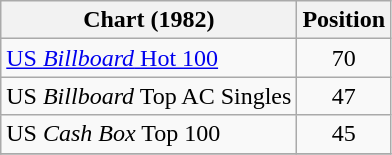<table class="wikitable sortable" style="text-align:center;">
<tr>
<th>Chart (1982)</th>
<th>Position</th>
</tr>
<tr>
<td align="left"><a href='#'>US <em>Billboard</em> Hot 100</a></td>
<td>70</td>
</tr>
<tr>
<td align="left">US <em>Billboard</em> Top AC Singles</td>
<td>47</td>
</tr>
<tr>
<td align="left">US <em>Cash Box</em> Top 100</td>
<td style="text-align:center;">45</td>
</tr>
<tr>
</tr>
</table>
